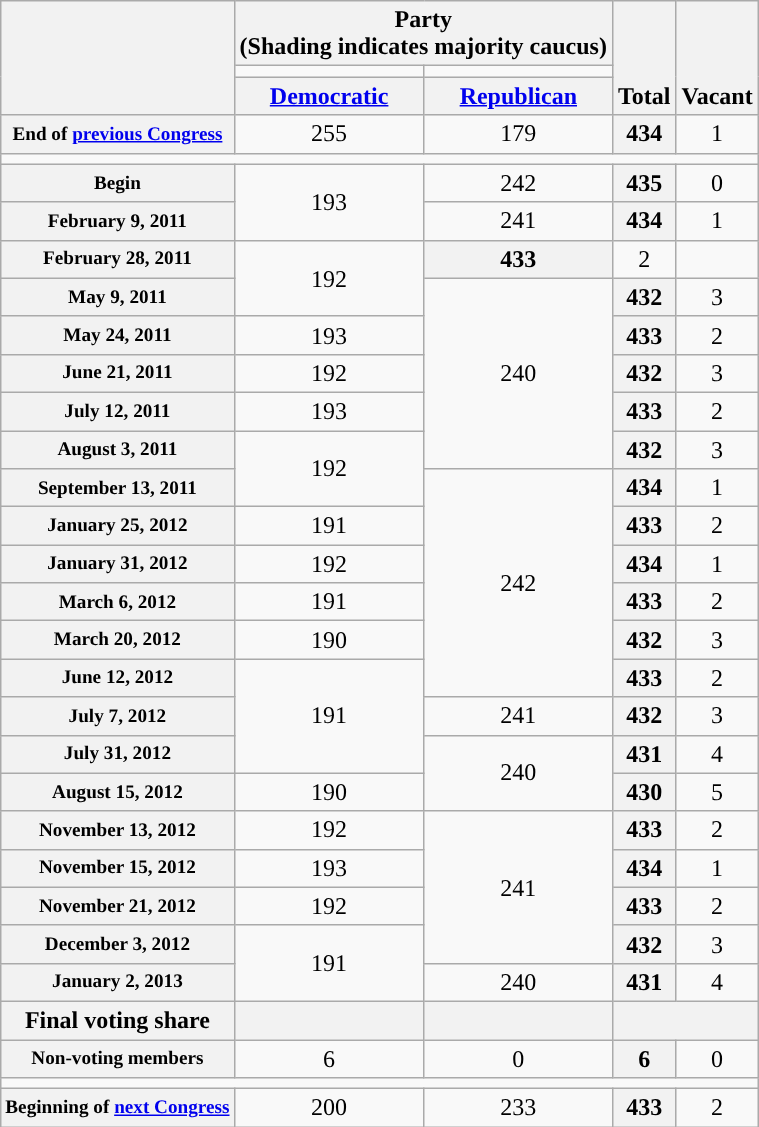<table class=wikitable style="text-align:center">
<tr style="vertical-align:bottom;">
<th rowspan=3></th>
<th colspan=2>Party <div>(Shading indicates majority caucus)</div></th>
<th rowspan=3>Total</th>
<th rowspan=3>Vacant</th>
</tr>
<tr style="height:5px">
<td style="background-color:"></td>
<td style="background-color:"></td>
</tr>
<tr>
<th><a href='#'>Democratic</a></th>
<th><a href='#'>Republican</a></th>
</tr>
<tr>
<th style="font-size:80%">End of <a href='#'>previous Congress</a></th>
<td>255</td>
<td>179</td>
<th>434</th>
<td>1</td>
</tr>
<tr>
<td colspan=6></td>
</tr>
<tr>
<th style="font-size:80%">Begin</th>
<td rowspan=2>193</td>
<td>242</td>
<th>435</th>
<td>0</td>
</tr>
<tr>
<th style="font-size:80%">February 9, 2011 </th>
<td>241</td>
<th>434</th>
<td>1</td>
</tr>
<tr>
<th style="font-size:80%">February 28, 2011 </th>
<td rowspan=2>192</td>
<th>433</th>
<td>2</td>
</tr>
<tr>
<th style="font-size:80%">May 9, 2011 </th>
<td rowspan=5 >240</td>
<th>432</th>
<td>3</td>
</tr>
<tr>
<th style="font-size:80%">May 24, 2011 </th>
<td>193</td>
<th>433</th>
<td>2</td>
</tr>
<tr>
<th style="font-size:80%">June 21, 2011  </th>
<td>192</td>
<th>432</th>
<td>3</td>
</tr>
<tr>
<th style="font-size:80%">July 12, 2011  </th>
<td>193</td>
<th>433</th>
<td>2</td>
</tr>
<tr>
<th style="font-size:80%">August 3, 2011  </th>
<td rowspan=2>192</td>
<th>432</th>
<td>3</td>
</tr>
<tr>
<th style="font-size:80%">September 13, 2011  </th>
<td rowspan=6 >242</td>
<th>434</th>
<td>1</td>
</tr>
<tr>
<th style="font-size:80%">January 25, 2012  </th>
<td>191</td>
<th>433</th>
<td>2</td>
</tr>
<tr>
<th style="font-size:80%">January 31, 2012  </th>
<td>192</td>
<th>434</th>
<td>1</td>
</tr>
<tr>
<th style="font-size:80%">March 6, 2012  </th>
<td>191</td>
<th>433</th>
<td>2</td>
</tr>
<tr>
<th style="font-size:80%">March 20, 2012  </th>
<td>190</td>
<th>432</th>
<td>3</td>
</tr>
<tr>
<th style="font-size:80%">June 12, 2012  </th>
<td rowspan=3>191</td>
<th>433</th>
<td>2</td>
</tr>
<tr>
<th style="font-size:80%">July 7, 2012  </th>
<td>241</td>
<th>432</th>
<td>3</td>
</tr>
<tr>
<th style="font-size:80%">July 31, 2012  </th>
<td rowspan=2 >240</td>
<th>431</th>
<td>4</td>
</tr>
<tr>
<th style="font-size:80%">August 15, 2012 </th>
<td>190</td>
<th>430</th>
<td>5</td>
</tr>
<tr>
<th style="font-size:80%">November 13, 2012 </th>
<td>192</td>
<td rowspan=4 >241</td>
<th>433</th>
<td>2</td>
</tr>
<tr>
<th style="font-size:80%">November 15, 2012 </th>
<td>193</td>
<th>434</th>
<td>1</td>
</tr>
<tr>
<th style="font-size:80%">November 21, 2012 </th>
<td>192</td>
<th>433</th>
<td>2</td>
</tr>
<tr>
<th style="font-size:80%">December 3, 2012 </th>
<td rowspan=2>191</td>
<th>432</th>
<td>3</td>
</tr>
<tr>
<th style="font-size:80%">January 2, 2013 </th>
<td>240</td>
<th>431</th>
<td>4</td>
</tr>
<tr>
<th>Final voting share</th>
<th></th>
<th></th>
<th colspan=2></th>
</tr>
<tr>
<th style=font-size:80%>Non-voting members</th>
<td>6</td>
<td>0</td>
<th>6</th>
<td>0</td>
</tr>
<tr>
<td colspan=6></td>
</tr>
<tr>
<th style="white-space:nowrap; font-size:80%;">Beginning of <a href='#'>next Congress</a></th>
<td>200</td>
<td>233</td>
<th>433</th>
<td>2</td>
</tr>
</table>
